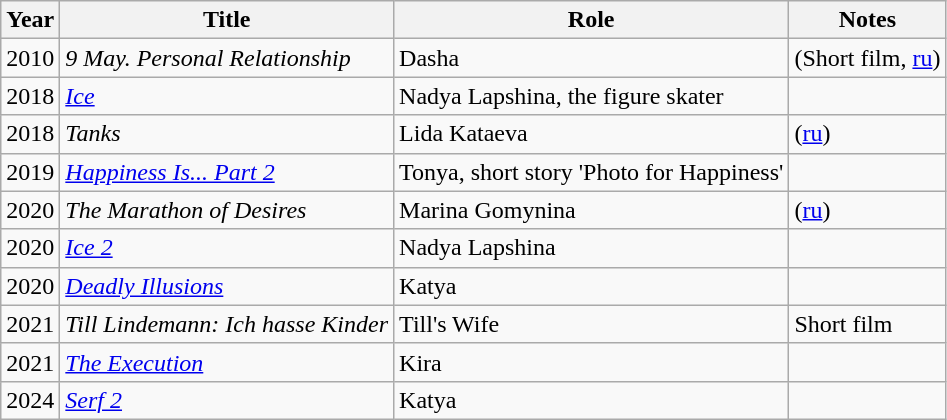<table class="wikitable sortable">
<tr>
<th>Year</th>
<th>Title</th>
<th>Role</th>
<th>Notes</th>
</tr>
<tr>
<td>2010</td>
<td><em>9 May. Personal Relationship</em></td>
<td>Dasha</td>
<td>(Short film, <a href='#'>ru</a>)</td>
</tr>
<tr>
<td>2018</td>
<td><em><a href='#'>Ice</a></em></td>
<td>Nadya  Lapshina, the figure skater</td>
<td></td>
</tr>
<tr>
<td>2018</td>
<td><em>Tanks</em></td>
<td>Lida Kataeva</td>
<td>(<a href='#'>ru</a>)</td>
</tr>
<tr>
<td>2019</td>
<td><em><a href='#'>Happiness Is... Part 2</a></em></td>
<td>Tonya, short story 'Photo for Happiness'</td>
<td></td>
</tr>
<tr>
<td>2020</td>
<td><em>The Marathon of Desires</em></td>
<td>Marina Gomynina</td>
<td>(<a href='#'>ru</a>)</td>
</tr>
<tr>
<td>2020</td>
<td><em><a href='#'>Ice 2</a></em></td>
<td>Nadya  Lapshina</td>
<td></td>
</tr>
<tr>
<td>2020</td>
<td><em><a href='#'>Deadly Illusions</a></em></td>
<td>Katya</td>
<td></td>
</tr>
<tr>
<td>2021</td>
<td><em>Till Lindemann: Ich hasse Kinder</em></td>
<td>Till's Wife</td>
<td>Short film</td>
</tr>
<tr>
<td>2021</td>
<td><em><a href='#'>The Execution</a></em></td>
<td>Kira</td>
<td></td>
</tr>
<tr>
<td>2024</td>
<td><em><a href='#'>Serf 2</a></em></td>
<td>Katya</td>
<td></td>
</tr>
</table>
